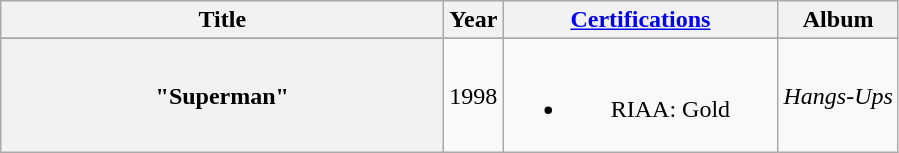<table class="wikitable plainrowheaders" style="text-align:center;">
<tr>
<th rowspan="1" scope="col" style="width:18em;">Title</th>
<th rowspan="1" scope="col">Year</th>
<th rowspan="1" scope="col" style="width:11em;"><a href='#'>Certifications</a></th>
<th rowspan="1" scope="col">Album</th>
</tr>
<tr>
</tr>
<tr>
<th scope="row">"Superman"</th>
<td>1998</td>
<td><br><ul><li>RIAA: Gold</li></ul></td>
<td><em>Hangs-Ups</em></td>
</tr>
</table>
